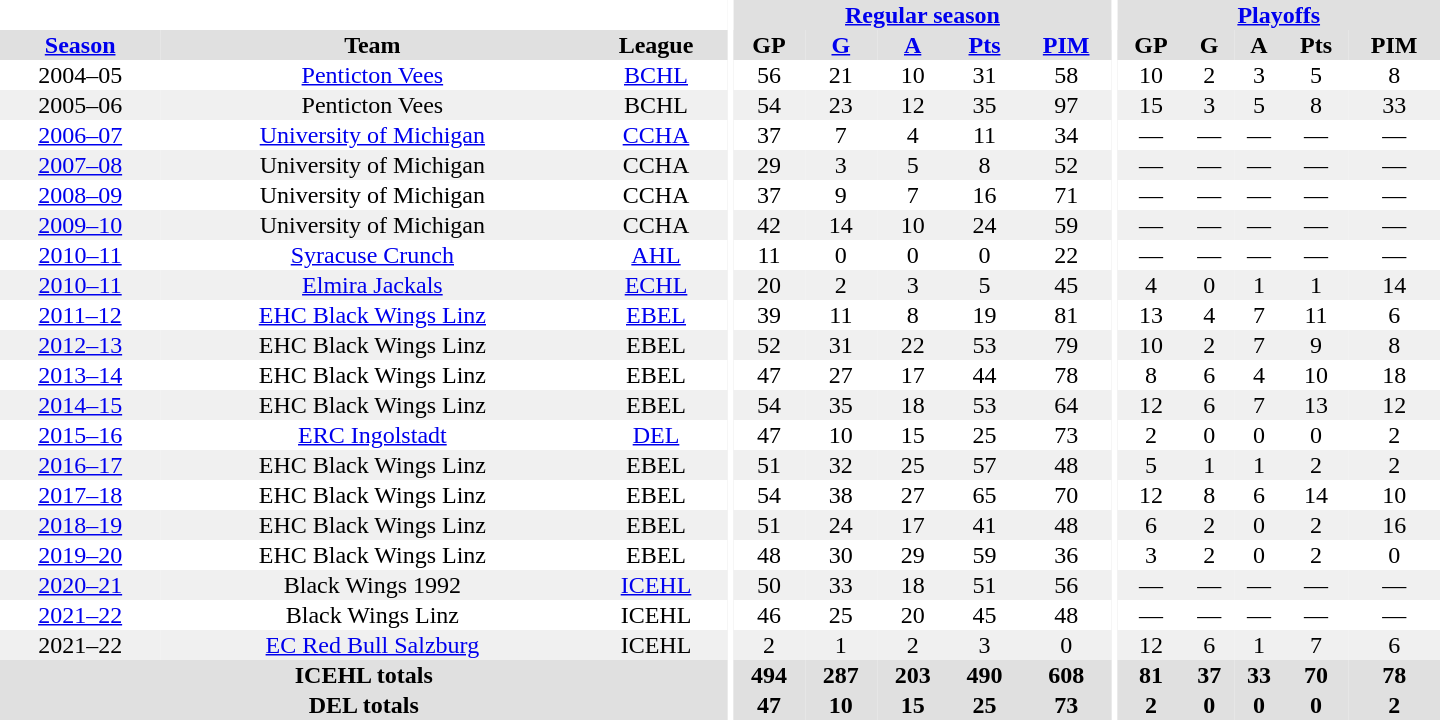<table border="0" cellpadding="1" cellspacing="0" style="text-align:center; width:60em">
<tr bgcolor="#e0e0e0">
<th colspan="3" bgcolor="#ffffff"></th>
<th rowspan="99" bgcolor="#ffffff"></th>
<th colspan="5"><a href='#'>Regular season</a></th>
<th rowspan="99" bgcolor="#ffffff"></th>
<th colspan="5"><a href='#'>Playoffs</a></th>
</tr>
<tr bgcolor="#e0e0e0">
<th><a href='#'>Season</a></th>
<th>Team</th>
<th>League</th>
<th>GP</th>
<th><a href='#'>G</a></th>
<th><a href='#'>A</a></th>
<th><a href='#'>Pts</a></th>
<th><a href='#'>PIM</a></th>
<th>GP</th>
<th>G</th>
<th>A</th>
<th>Pts</th>
<th>PIM</th>
</tr>
<tr>
<td>2004–05</td>
<td><a href='#'>Penticton Vees</a></td>
<td><a href='#'>BCHL</a></td>
<td>56</td>
<td>21</td>
<td>10</td>
<td>31</td>
<td>58</td>
<td>10</td>
<td>2</td>
<td>3</td>
<td>5</td>
<td>8</td>
</tr>
<tr bgcolor="#f0f0f0">
<td>2005–06</td>
<td>Penticton Vees</td>
<td>BCHL</td>
<td>54</td>
<td>23</td>
<td>12</td>
<td>35</td>
<td>97</td>
<td>15</td>
<td>3</td>
<td>5</td>
<td>8</td>
<td>33</td>
</tr>
<tr>
<td><a href='#'>2006–07</a></td>
<td><a href='#'>University of Michigan</a></td>
<td><a href='#'>CCHA</a></td>
<td>37</td>
<td>7</td>
<td>4</td>
<td>11</td>
<td>34</td>
<td>—</td>
<td>—</td>
<td>—</td>
<td>—</td>
<td>—</td>
</tr>
<tr bgcolor="#f0f0f0">
<td><a href='#'>2007–08</a></td>
<td>University of Michigan</td>
<td>CCHA</td>
<td>29</td>
<td>3</td>
<td>5</td>
<td>8</td>
<td>52</td>
<td>—</td>
<td>—</td>
<td>—</td>
<td>—</td>
<td>—</td>
</tr>
<tr>
<td><a href='#'>2008–09</a></td>
<td>University of Michigan</td>
<td>CCHA</td>
<td>37</td>
<td>9</td>
<td>7</td>
<td>16</td>
<td>71</td>
<td>—</td>
<td>—</td>
<td>—</td>
<td>—</td>
<td>—</td>
</tr>
<tr bgcolor="#f0f0f0">
<td><a href='#'>2009–10</a></td>
<td>University of Michigan</td>
<td>CCHA</td>
<td>42</td>
<td>14</td>
<td>10</td>
<td>24</td>
<td>59</td>
<td>—</td>
<td>—</td>
<td>—</td>
<td>—</td>
<td>—</td>
</tr>
<tr>
<td><a href='#'>2010–11</a></td>
<td><a href='#'>Syracuse Crunch</a></td>
<td><a href='#'>AHL</a></td>
<td>11</td>
<td>0</td>
<td>0</td>
<td>0</td>
<td>22</td>
<td>—</td>
<td>—</td>
<td>—</td>
<td>—</td>
<td>—</td>
</tr>
<tr bgcolor="#f0f0f0">
<td><a href='#'>2010–11</a></td>
<td><a href='#'>Elmira Jackals</a></td>
<td><a href='#'>ECHL</a></td>
<td>20</td>
<td>2</td>
<td>3</td>
<td>5</td>
<td>45</td>
<td>4</td>
<td>0</td>
<td>1</td>
<td>1</td>
<td>14</td>
</tr>
<tr>
<td><a href='#'>2011–12</a></td>
<td><a href='#'>EHC Black Wings Linz</a></td>
<td><a href='#'>EBEL</a></td>
<td>39</td>
<td>11</td>
<td>8</td>
<td>19</td>
<td>81</td>
<td>13</td>
<td>4</td>
<td>7</td>
<td>11</td>
<td>6</td>
</tr>
<tr bgcolor="#f0f0f0">
<td><a href='#'>2012–13</a></td>
<td>EHC Black Wings Linz</td>
<td>EBEL</td>
<td>52</td>
<td>31</td>
<td>22</td>
<td>53</td>
<td>79</td>
<td>10</td>
<td>2</td>
<td>7</td>
<td>9</td>
<td>8</td>
</tr>
<tr>
<td><a href='#'>2013–14</a></td>
<td>EHC Black Wings Linz</td>
<td>EBEL</td>
<td>47</td>
<td>27</td>
<td>17</td>
<td>44</td>
<td>78</td>
<td>8</td>
<td>6</td>
<td>4</td>
<td>10</td>
<td>18</td>
</tr>
<tr bgcolor="#f0f0f0">
<td><a href='#'>2014–15</a></td>
<td>EHC Black Wings Linz</td>
<td>EBEL</td>
<td>54</td>
<td>35</td>
<td>18</td>
<td>53</td>
<td>64</td>
<td>12</td>
<td>6</td>
<td>7</td>
<td>13</td>
<td>12</td>
</tr>
<tr>
<td><a href='#'>2015–16</a></td>
<td><a href='#'>ERC Ingolstadt</a></td>
<td><a href='#'>DEL</a></td>
<td>47</td>
<td>10</td>
<td>15</td>
<td>25</td>
<td>73</td>
<td>2</td>
<td>0</td>
<td>0</td>
<td>0</td>
<td>2</td>
</tr>
<tr bgcolor="#f0f0f0">
<td><a href='#'>2016–17</a></td>
<td>EHC Black Wings Linz</td>
<td>EBEL</td>
<td>51</td>
<td>32</td>
<td>25</td>
<td>57</td>
<td>48</td>
<td>5</td>
<td>1</td>
<td>1</td>
<td>2</td>
<td>2</td>
</tr>
<tr>
<td><a href='#'>2017–18</a></td>
<td>EHC Black Wings Linz</td>
<td>EBEL</td>
<td>54</td>
<td>38</td>
<td>27</td>
<td>65</td>
<td>70</td>
<td>12</td>
<td>8</td>
<td>6</td>
<td>14</td>
<td>10</td>
</tr>
<tr bgcolor="#f0f0f0">
<td><a href='#'>2018–19</a></td>
<td>EHC Black Wings Linz</td>
<td>EBEL</td>
<td>51</td>
<td>24</td>
<td>17</td>
<td>41</td>
<td>48</td>
<td>6</td>
<td>2</td>
<td>0</td>
<td>2</td>
<td>16</td>
</tr>
<tr>
<td><a href='#'>2019–20</a></td>
<td>EHC Black Wings Linz</td>
<td>EBEL</td>
<td>48</td>
<td>30</td>
<td>29</td>
<td>59</td>
<td>36</td>
<td>3</td>
<td>2</td>
<td>0</td>
<td>2</td>
<td>0</td>
</tr>
<tr bgcolor="#f0f0f0">
<td><a href='#'>2020–21</a></td>
<td>Black Wings 1992</td>
<td><a href='#'>ICEHL</a></td>
<td>50</td>
<td>33</td>
<td>18</td>
<td>51</td>
<td>56</td>
<td>—</td>
<td>—</td>
<td>—</td>
<td>—</td>
<td>—</td>
</tr>
<tr>
<td><a href='#'>2021–22</a></td>
<td>Black Wings Linz</td>
<td>ICEHL</td>
<td>46</td>
<td>25</td>
<td>20</td>
<td>45</td>
<td>48</td>
<td>—</td>
<td>—</td>
<td>—</td>
<td>—</td>
<td>—</td>
</tr>
<tr bgcolor="#f0f0f0">
<td>2021–22</td>
<td><a href='#'>EC Red Bull Salzburg</a></td>
<td>ICEHL</td>
<td>2</td>
<td>1</td>
<td>2</td>
<td>3</td>
<td>0</td>
<td>12</td>
<td>6</td>
<td>1</td>
<td>7</td>
<td>6</td>
</tr>
<tr bgcolor="#e0e0e0">
<th colspan="3">ICEHL totals</th>
<th>494</th>
<th>287</th>
<th>203</th>
<th>490</th>
<th>608</th>
<th>81</th>
<th>37</th>
<th>33</th>
<th>70</th>
<th>78</th>
</tr>
<tr bgcolor="#e0e0e0">
<th colspan="3">DEL totals</th>
<th>47</th>
<th>10</th>
<th>15</th>
<th>25</th>
<th>73</th>
<th>2</th>
<th>0</th>
<th>0</th>
<th>0</th>
<th>2</th>
</tr>
</table>
